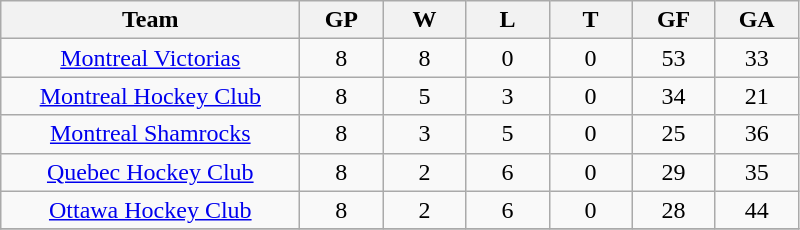<table class="wikitable" style="text-align:center;">
<tr>
<th style="width:12em">Team</th>
<th style="width:3em">GP</th>
<th style="width:3em">W</th>
<th style="width:3em">L</th>
<th style="width:3em">T</th>
<th style="width:3em">GF</th>
<th style="width:3em">GA</th>
</tr>
<tr>
<td><a href='#'>Montreal Victorias</a></td>
<td>8</td>
<td>8</td>
<td>0</td>
<td>0</td>
<td>53</td>
<td>33</td>
</tr>
<tr>
<td><a href='#'>Montreal Hockey Club</a></td>
<td>8</td>
<td>5</td>
<td>3</td>
<td>0</td>
<td>34</td>
<td>21</td>
</tr>
<tr>
<td><a href='#'>Montreal Shamrocks</a></td>
<td>8</td>
<td>3</td>
<td>5</td>
<td>0</td>
<td>25</td>
<td>36</td>
</tr>
<tr>
<td><a href='#'>Quebec Hockey Club</a></td>
<td>8</td>
<td>2</td>
<td>6</td>
<td>0</td>
<td>29</td>
<td>35</td>
</tr>
<tr>
<td><a href='#'>Ottawa Hockey Club</a></td>
<td>8</td>
<td>2</td>
<td>6</td>
<td>0</td>
<td>28</td>
<td>44</td>
</tr>
<tr>
</tr>
</table>
